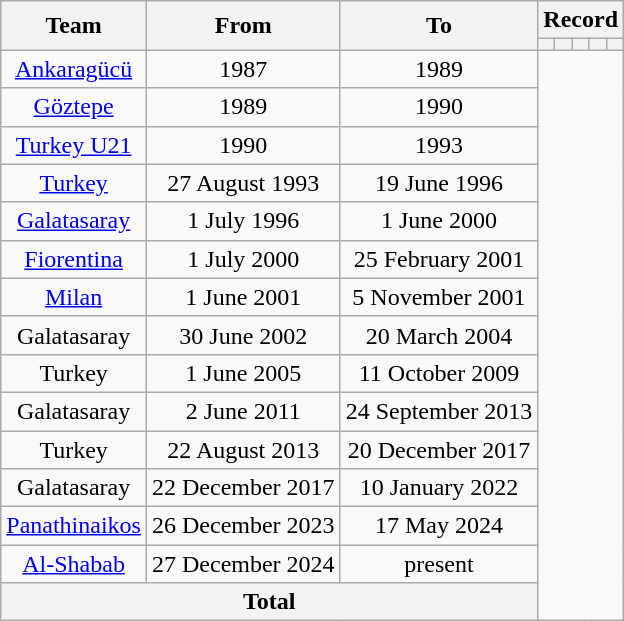<table class="wikitable" style="text-align: center">
<tr>
<th rowspan="2">Team</th>
<th rowspan="2">From</th>
<th rowspan="2">To</th>
<th colspan="5">Record</th>
</tr>
<tr>
<th></th>
<th></th>
<th></th>
<th></th>
<th></th>
</tr>
<tr>
<td><a href='#'>Ankaragücü</a></td>
<td>1987</td>
<td>1989<br></td>
</tr>
<tr>
<td><a href='#'>Göztepe</a></td>
<td>1989</td>
<td>1990<br></td>
</tr>
<tr>
<td><a href='#'>Turkey U21</a></td>
<td>1990</td>
<td>1993<br></td>
</tr>
<tr>
<td><a href='#'>Turkey</a></td>
<td>27 August 1993</td>
<td>19 June 1996<br></td>
</tr>
<tr>
<td><a href='#'>Galatasaray</a></td>
<td>1 July 1996</td>
<td>1 June 2000<br></td>
</tr>
<tr>
<td><a href='#'>Fiorentina</a></td>
<td>1 July 2000</td>
<td>25 February 2001<br></td>
</tr>
<tr>
<td><a href='#'>Milan</a></td>
<td>1 June 2001</td>
<td>5 November 2001<br></td>
</tr>
<tr>
<td>Galatasaray</td>
<td>30 June 2002</td>
<td>20 March 2004<br></td>
</tr>
<tr>
<td>Turkey</td>
<td>1 June 2005</td>
<td>11 October 2009<br></td>
</tr>
<tr>
<td>Galatasaray</td>
<td>2 June 2011</td>
<td>24 September 2013<br></td>
</tr>
<tr>
<td>Turkey</td>
<td>22 August 2013</td>
<td>20 December 2017<br></td>
</tr>
<tr>
<td>Galatasaray</td>
<td>22 December 2017</td>
<td>10 January 2022<br></td>
</tr>
<tr>
<td><a href='#'>Panathinaikos</a></td>
<td>26 December 2023</td>
<td>17 May 2024<br></td>
</tr>
<tr>
<td><a href='#'>Al-Shabab</a></td>
<td>27 December 2024</td>
<td>present<br></td>
</tr>
<tr>
<th colspan="3" style="text-align:center; vertical-align:middle;">Total<br></th>
</tr>
</table>
